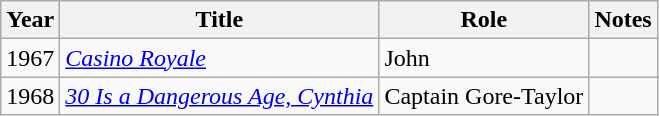<table class="wikitable">
<tr>
<th>Year</th>
<th>Title</th>
<th>Role</th>
<th>Notes</th>
</tr>
<tr>
<td>1967</td>
<td><em><a href='#'>Casino Royale</a></em></td>
<td>John</td>
<td></td>
</tr>
<tr>
<td>1968</td>
<td><em><a href='#'>30 Is a Dangerous Age, Cynthia</a></em></td>
<td>Captain Gore-Taylor</td>
<td></td>
</tr>
</table>
